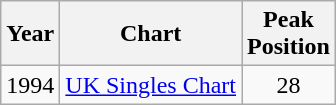<table class="wikitable">
<tr>
<th>Year</th>
<th>Chart</th>
<th>Peak<br>Position</th>
</tr>
<tr>
<td align="center">1994</td>
<td><a href='#'>UK Singles Chart</a></td>
<td align="center">28</td>
</tr>
</table>
